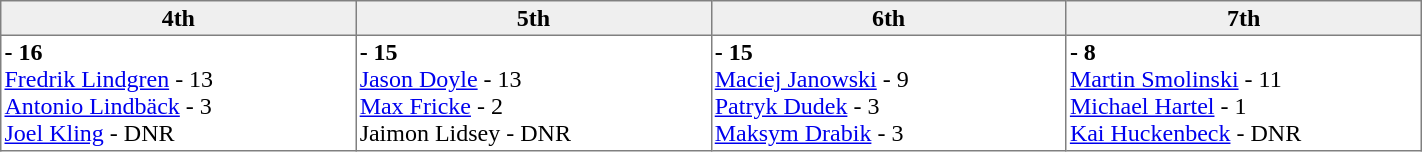<table border="1" cellpadding="2" cellspacing="0"  style="width:75%; border-collapse:collapse;">
<tr style="text-align:left; background:#efefef;">
<th style="width:15%; text-align:center;">4th</th>
<th style="width:15%; text-align:center;">5th</th>
<th style="width:15%; text-align:center;">6th</th>
<th style="width:15%; text-align:center;">7th</th>
</tr>
<tr align=left>
<td valign=top align=left><strong> - 16</strong><br><a href='#'>Fredrik Lindgren</a> - 13<br><a href='#'>Antonio Lindbäck</a> - 3<br><a href='#'>Joel Kling</a> - DNR</td>
<td valign=top align=left><strong> - 15</strong><br><a href='#'>Jason Doyle</a> - 13<br><a href='#'>Max Fricke</a> - 2<br>Jaimon Lidsey - DNR</td>
<td valign=top align=left><strong> - 15</strong><br><a href='#'>Maciej Janowski</a> - 9<br><a href='#'>Patryk Dudek</a> - 3<br><a href='#'>Maksym Drabik</a> - 3</td>
<td valign=top align=left><strong> - 8</strong><br><a href='#'>Martin Smolinski</a> - 11<br><a href='#'>Michael Hartel</a> - 1<br><a href='#'>Kai Huckenbeck</a> - DNR</td>
</tr>
</table>
